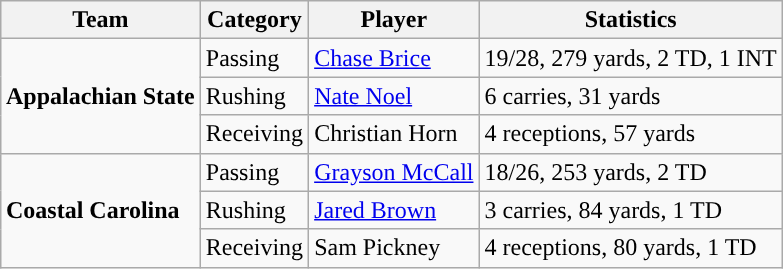<table class="wikitable" style="float: right;">
<tr>
<th>Team</th>
<th>Category</th>
<th>Player</th>
<th>Statistics</th>
</tr>
<tr>
<td rowspan=3><strong>Appalachian State</strong></td>
<td>Passing</td>
<td><a href='#'>Chase Brice</a></td>
<td>19/28, 279 yards, 2 TD, 1 INT</td>
</tr>
<tr>
<td>Rushing</td>
<td><a href='#'>Nate Noel</a></td>
<td>6 carries, 31 yards</td>
</tr>
<tr>
<td>Receiving</td>
<td>Christian Horn</td>
<td>4 receptions, 57 yards</td>
</tr>
<tr>
<td rowspan=3><strong>Coastal Carolina</strong></td>
<td>Passing</td>
<td><a href='#'>Grayson McCall</a></td>
<td>18/26, 253 yards, 2 TD</td>
</tr>
<tr>
<td>Rushing</td>
<td><a href='#'>Jared Brown</a></td>
<td>3 carries, 84 yards, 1 TD</td>
</tr>
<tr>
<td>Receiving</td>
<td>Sam Pickney</td>
<td>4 receptions, 80 yards, 1 TD</td>
</tr>
</table>
